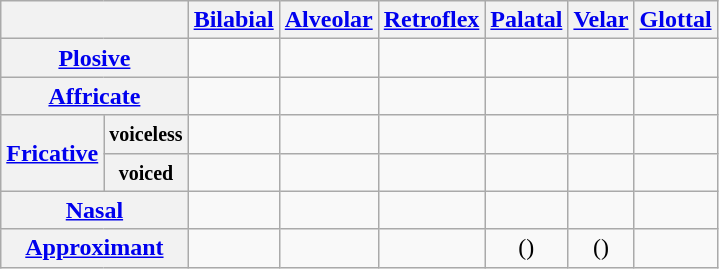<table class="wikitable" style="text-align:center;">
<tr>
<th colspan="2"></th>
<th><a href='#'>Bilabial</a></th>
<th><a href='#'>Alveolar</a></th>
<th><a href='#'>Retroflex</a></th>
<th><a href='#'>Palatal</a></th>
<th><a href='#'>Velar</a></th>
<th><a href='#'>Glottal</a></th>
</tr>
<tr>
<th colspan="2"><a href='#'>Plosive</a></th>
<td></td>
<td></td>
<td></td>
<td></td>
<td></td>
<td></td>
</tr>
<tr>
<th colspan="2"><a href='#'>Affricate</a></th>
<td></td>
<td></td>
<td></td>
<td></td>
<td></td>
<td></td>
</tr>
<tr>
<th rowspan="2"><a href='#'>Fricative</a></th>
<th><small>voiceless</small></th>
<td></td>
<td></td>
<td></td>
<td></td>
<td></td>
<td></td>
</tr>
<tr>
<th><small>voiced</small></th>
<td></td>
<td></td>
<td></td>
<td></td>
<td></td>
<td></td>
</tr>
<tr>
<th colspan="2"><a href='#'>Nasal</a></th>
<td></td>
<td></td>
<td></td>
<td></td>
<td></td>
<td></td>
</tr>
<tr>
<th colspan="2"><a href='#'>Approximant</a></th>
<td></td>
<td></td>
<td></td>
<td>()</td>
<td>()</td>
<td></td>
</tr>
</table>
